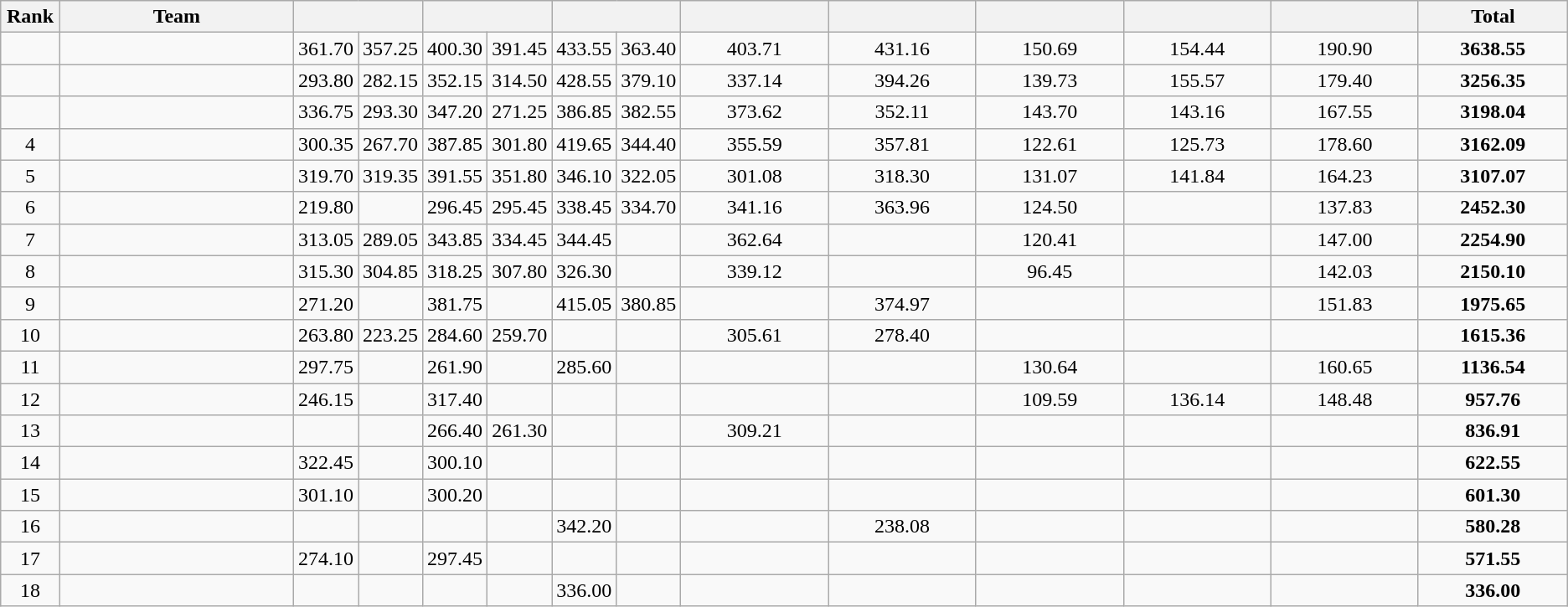<table class="wikitable" style="text-align:center">
<tr>
<th width="40">Rank</th>
<th width="200">Team</th>
<th colspan="2" width="120"></th>
<th colspan="2" width="120"></th>
<th colspan="2" width="120"></th>
<th width="120"></th>
<th width="120"></th>
<th width="120"></th>
<th width="120"></th>
<th width="120"></th>
<th width="120">Total</th>
</tr>
<tr>
<td></td>
<td align="left"></td>
<td>361.70</td>
<td>357.25</td>
<td>400.30</td>
<td>391.45</td>
<td>433.55</td>
<td>363.40</td>
<td>403.71</td>
<td>431.16</td>
<td>150.69</td>
<td>154.44</td>
<td>190.90</td>
<td><strong>3638.55</strong></td>
</tr>
<tr>
<td></td>
<td align="left"></td>
<td>293.80</td>
<td>282.15</td>
<td>352.15</td>
<td>314.50</td>
<td>428.55</td>
<td>379.10</td>
<td>337.14</td>
<td>394.26</td>
<td>139.73</td>
<td>155.57</td>
<td>179.40</td>
<td><strong>3256.35</strong></td>
</tr>
<tr>
<td></td>
<td align="left"></td>
<td>336.75</td>
<td>293.30</td>
<td>347.20</td>
<td>271.25</td>
<td>386.85</td>
<td>382.55</td>
<td>373.62</td>
<td>352.11</td>
<td>143.70</td>
<td>143.16</td>
<td>167.55</td>
<td><strong>3198.04</strong></td>
</tr>
<tr>
<td>4</td>
<td align="left"></td>
<td>300.35</td>
<td>267.70</td>
<td>387.85</td>
<td>301.80</td>
<td>419.65</td>
<td>344.40</td>
<td>355.59</td>
<td>357.81</td>
<td>122.61</td>
<td>125.73</td>
<td>178.60</td>
<td><strong>3162.09</strong></td>
</tr>
<tr>
<td>5</td>
<td align="left"></td>
<td>319.70</td>
<td>319.35</td>
<td>391.55</td>
<td>351.80</td>
<td>346.10</td>
<td>322.05</td>
<td>301.08</td>
<td>318.30</td>
<td>131.07</td>
<td>141.84</td>
<td>164.23</td>
<td><strong>3107.07</strong></td>
</tr>
<tr>
<td>6</td>
<td align="left"></td>
<td>219.80</td>
<td></td>
<td>296.45</td>
<td>295.45</td>
<td>338.45</td>
<td>334.70</td>
<td>341.16</td>
<td>363.96</td>
<td>124.50</td>
<td></td>
<td>137.83</td>
<td><strong>2452.30</strong></td>
</tr>
<tr>
<td>7</td>
<td align="left"></td>
<td>313.05</td>
<td>289.05</td>
<td>343.85</td>
<td>334.45</td>
<td>344.45</td>
<td></td>
<td>362.64</td>
<td></td>
<td>120.41</td>
<td></td>
<td>147.00</td>
<td><strong>2254.90</strong></td>
</tr>
<tr>
<td>8</td>
<td align="left"></td>
<td>315.30</td>
<td>304.85</td>
<td>318.25</td>
<td>307.80</td>
<td>326.30</td>
<td></td>
<td>339.12</td>
<td></td>
<td>96.45</td>
<td></td>
<td>142.03</td>
<td><strong>2150.10</strong></td>
</tr>
<tr>
<td>9</td>
<td align="left"></td>
<td>271.20</td>
<td></td>
<td>381.75</td>
<td></td>
<td>415.05</td>
<td>380.85</td>
<td></td>
<td>374.97</td>
<td></td>
<td></td>
<td>151.83</td>
<td><strong>1975.65</strong></td>
</tr>
<tr>
<td>10</td>
<td align="left"></td>
<td>263.80</td>
<td>223.25</td>
<td>284.60</td>
<td>259.70</td>
<td></td>
<td></td>
<td>305.61</td>
<td>278.40</td>
<td></td>
<td></td>
<td></td>
<td><strong>1615.36</strong></td>
</tr>
<tr>
<td>11</td>
<td align="left"></td>
<td>297.75</td>
<td></td>
<td>261.90</td>
<td></td>
<td>285.60</td>
<td></td>
<td></td>
<td></td>
<td>130.64</td>
<td></td>
<td>160.65</td>
<td><strong>1136.54</strong></td>
</tr>
<tr>
<td>12</td>
<td align="left"></td>
<td>246.15</td>
<td></td>
<td>317.40</td>
<td></td>
<td></td>
<td></td>
<td></td>
<td></td>
<td>109.59</td>
<td>136.14</td>
<td>148.48</td>
<td><strong>957.76</strong></td>
</tr>
<tr>
<td>13</td>
<td align="left"></td>
<td></td>
<td></td>
<td>266.40</td>
<td>261.30</td>
<td></td>
<td></td>
<td>309.21</td>
<td></td>
<td></td>
<td></td>
<td></td>
<td><strong>836.91</strong></td>
</tr>
<tr>
<td>14</td>
<td align="left"></td>
<td>322.45</td>
<td></td>
<td>300.10</td>
<td></td>
<td></td>
<td></td>
<td></td>
<td></td>
<td></td>
<td></td>
<td></td>
<td><strong>622.55</strong></td>
</tr>
<tr>
<td>15</td>
<td align="left"></td>
<td>301.10</td>
<td></td>
<td>300.20</td>
<td></td>
<td></td>
<td></td>
<td></td>
<td></td>
<td></td>
<td></td>
<td></td>
<td><strong>601.30</strong></td>
</tr>
<tr>
<td>16</td>
<td align="left"></td>
<td></td>
<td></td>
<td></td>
<td></td>
<td>342.20</td>
<td></td>
<td></td>
<td>238.08</td>
<td></td>
<td></td>
<td></td>
<td><strong>580.28</strong></td>
</tr>
<tr>
<td>17</td>
<td align="left"></td>
<td>274.10</td>
<td></td>
<td>297.45</td>
<td></td>
<td></td>
<td></td>
<td></td>
<td></td>
<td></td>
<td></td>
<td></td>
<td><strong>571.55</strong></td>
</tr>
<tr>
<td>18</td>
<td align="left"></td>
<td></td>
<td></td>
<td></td>
<td></td>
<td>336.00</td>
<td></td>
<td></td>
<td></td>
<td></td>
<td></td>
<td></td>
<td><strong>336.00</strong></td>
</tr>
</table>
